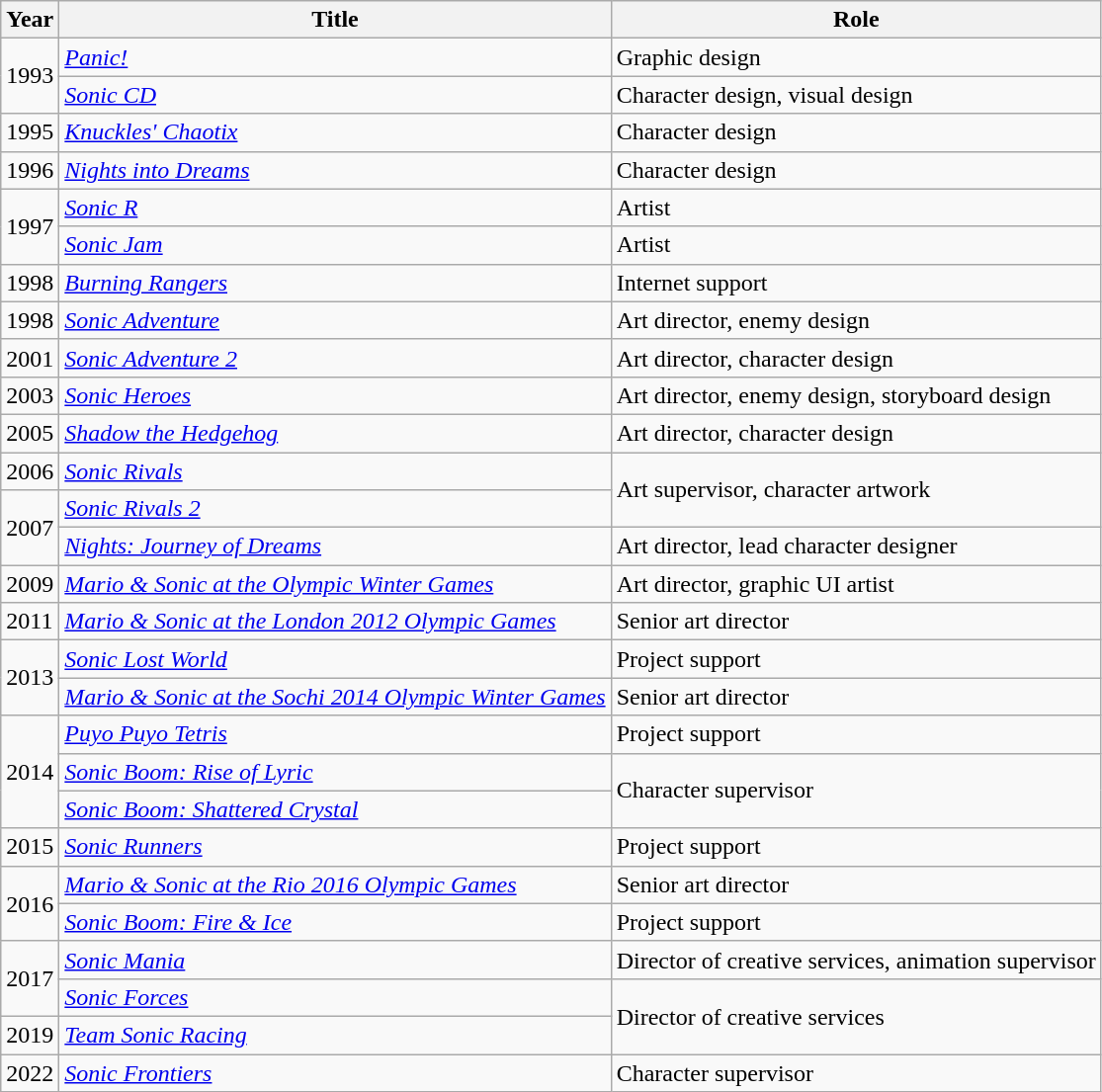<table class="wikitable sortable">
<tr>
<th scope="col">Year</th>
<th scope="col">Title</th>
<th scope="col">Role</th>
</tr>
<tr>
<td rowspan="2">1993</td>
<td><em><a href='#'>Panic!</a></em></td>
<td>Graphic design</td>
</tr>
<tr>
<td><em><a href='#'>Sonic CD</a></em></td>
<td>Character design, visual design</td>
</tr>
<tr>
<td>1995</td>
<td><em><a href='#'>Knuckles' Chaotix</a></em></td>
<td>Character design</td>
</tr>
<tr>
<td>1996</td>
<td><em><a href='#'>Nights into Dreams</a></em></td>
<td>Character design</td>
</tr>
<tr>
<td rowspan="2">1997</td>
<td><em><a href='#'>Sonic R</a></em></td>
<td>Artist</td>
</tr>
<tr>
<td><em><a href='#'>Sonic Jam</a></em></td>
<td>Artist</td>
</tr>
<tr>
<td>1998</td>
<td><em><a href='#'>Burning Rangers</a></em></td>
<td>Internet support</td>
</tr>
<tr>
<td>1998</td>
<td><em><a href='#'>Sonic Adventure</a></em></td>
<td>Art director, enemy design</td>
</tr>
<tr>
<td>2001</td>
<td><em><a href='#'>Sonic Adventure 2</a></em></td>
<td>Art director, character design</td>
</tr>
<tr>
<td>2003</td>
<td><em><a href='#'>Sonic Heroes</a></em></td>
<td>Art director, enemy design, storyboard design</td>
</tr>
<tr>
<td>2005</td>
<td><em><a href='#'>Shadow the Hedgehog</a></em></td>
<td>Art director, character design</td>
</tr>
<tr>
<td>2006</td>
<td><em><a href='#'>Sonic Rivals</a></em></td>
<td rowspan="2">Art supervisor, character artwork</td>
</tr>
<tr>
<td rowspan="2">2007</td>
<td><em><a href='#'>Sonic Rivals 2</a></em></td>
</tr>
<tr>
<td><em><a href='#'>Nights: Journey of Dreams</a></em></td>
<td>Art director, lead character designer</td>
</tr>
<tr>
<td>2009</td>
<td><em><a href='#'>Mario & Sonic at the Olympic Winter Games</a></em></td>
<td>Art director, graphic UI artist</td>
</tr>
<tr>
<td>2011</td>
<td><em><a href='#'>Mario & Sonic at the London 2012 Olympic Games</a></em></td>
<td>Senior art director</td>
</tr>
<tr>
<td rowspan="2">2013</td>
<td><em><a href='#'>Sonic Lost World</a></em></td>
<td>Project support</td>
</tr>
<tr>
<td><em><a href='#'>Mario & Sonic at the Sochi 2014 Olympic Winter Games</a></em></td>
<td>Senior art director</td>
</tr>
<tr>
<td rowspan="3">2014</td>
<td><em><a href='#'>Puyo Puyo Tetris</a></em></td>
<td>Project support</td>
</tr>
<tr>
<td><em><a href='#'>Sonic Boom: Rise of Lyric</a></em></td>
<td rowspan="2">Character supervisor</td>
</tr>
<tr>
<td><em><a href='#'>Sonic Boom: Shattered Crystal</a></em></td>
</tr>
<tr>
<td>2015</td>
<td><em><a href='#'>Sonic Runners</a></em></td>
<td>Project support</td>
</tr>
<tr>
<td rowspan="2">2016</td>
<td><em><a href='#'>Mario & Sonic at the Rio 2016 Olympic Games</a></em></td>
<td>Senior art director</td>
</tr>
<tr>
<td><em><a href='#'>Sonic Boom: Fire & Ice</a></em></td>
<td>Project support</td>
</tr>
<tr>
<td rowspan="2">2017</td>
<td><em><a href='#'>Sonic Mania</a></em></td>
<td>Director of creative services, animation supervisor</td>
</tr>
<tr>
<td><em><a href='#'>Sonic Forces</a></em></td>
<td rowspan="2">Director of creative services</td>
</tr>
<tr>
<td>2019</td>
<td><em><a href='#'>Team Sonic Racing</a></em></td>
</tr>
<tr>
<td>2022</td>
<td><em><a href='#'>Sonic Frontiers</a></em></td>
<td>Character supervisor</td>
</tr>
</table>
